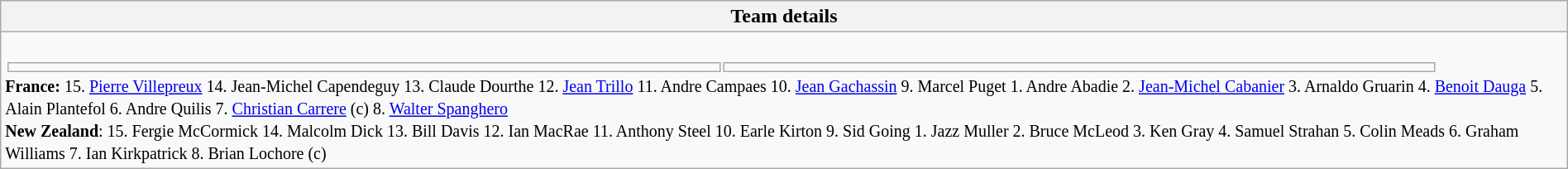<table style="width:100%" class="wikitable collapsible collapsed">
<tr>
<th>Team details</th>
</tr>
<tr>
<td><br><table style="width:92%">
<tr>
<td></td>
<td></td>
</tr>
</table>
<small><strong>France:</strong> 15. <a href='#'>Pierre Villepreux</a> 14. Jean-Michel Capendeguy 13. Claude Dourthe 12. <a href='#'>Jean Trillo</a> 11. Andre Campaes 10. <a href='#'>Jean Gachassin</a> 9. Marcel Puget 1. Andre Abadie 2. <a href='#'>Jean-Michel Cabanier</a> 3. Arnaldo Gruarin 4. <a href='#'>Benoit Dauga</a> 5. Alain Plantefol 6. Andre Quilis 7. <a href='#'>Christian Carrere</a> (c) 8. <a href='#'>Walter Spanghero</a></small><br><small><strong>New Zealand</strong>: 15. Fergie McCormick 14. Malcolm Dick 13. Bill Davis 12. Ian MacRae 11. Anthony Steel 10. Earle Kirton 9. Sid Going 1. Jazz Muller 2. Bruce McLeod 3. Ken Gray 4. Samuel Strahan 5. Colin Meads 6. Graham Williams 7. Ian Kirkpatrick 8. Brian Lochore (c)</small></td>
</tr>
</table>
